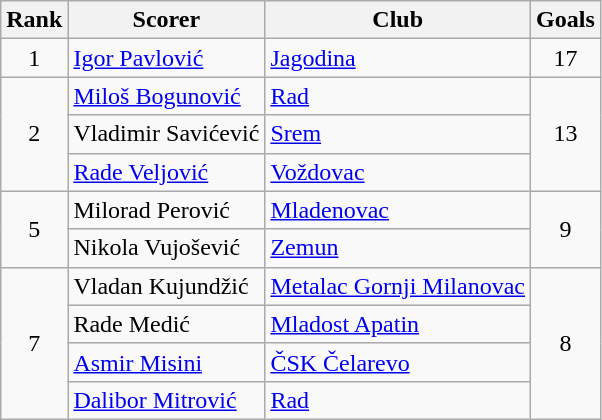<table class="wikitable">
<tr>
<th>Rank</th>
<th>Scorer</th>
<th>Club</th>
<th>Goals</th>
</tr>
<tr>
<td align="center">1</td>
<td> <a href='#'>Igor Pavlović</a></td>
<td><a href='#'>Jagodina</a></td>
<td align="center">17</td>
</tr>
<tr>
<td rowspan="3" align="center">2</td>
<td> <a href='#'>Miloš Bogunović</a></td>
<td><a href='#'>Rad</a></td>
<td rowspan="3" align="center">13</td>
</tr>
<tr>
<td> Vladimir Savićević</td>
<td><a href='#'>Srem</a></td>
</tr>
<tr>
<td> <a href='#'>Rade Veljović</a></td>
<td><a href='#'>Voždovac</a></td>
</tr>
<tr>
<td rowspan="2" align="center">5</td>
<td> Milorad Perović</td>
<td><a href='#'>Mladenovac</a></td>
<td rowspan="2" align="center">9</td>
</tr>
<tr>
<td> Nikola Vujošević</td>
<td><a href='#'>Zemun</a></td>
</tr>
<tr>
<td rowspan="4" align="center">7</td>
<td> Vladan Kujundžić</td>
<td><a href='#'>Metalac Gornji Milanovac</a></td>
<td rowspan="4" align="center">8</td>
</tr>
<tr>
<td> Rade Medić</td>
<td><a href='#'>Mladost Apatin</a></td>
</tr>
<tr>
<td> <a href='#'>Asmir Misini</a></td>
<td><a href='#'>ČSK Čelarevo</a></td>
</tr>
<tr>
<td> <a href='#'>Dalibor Mitrović</a></td>
<td><a href='#'>Rad</a></td>
</tr>
</table>
